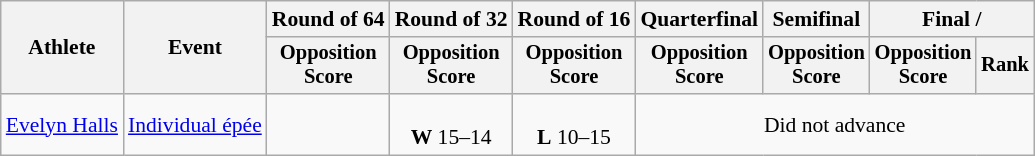<table class="wikitable" style="font-size:90%">
<tr>
<th rowspan="2">Athlete</th>
<th rowspan="2">Event</th>
<th>Round of 64</th>
<th>Round of 32</th>
<th>Round of 16</th>
<th>Quarterfinal</th>
<th>Semifinal</th>
<th colspan=2>Final / </th>
</tr>
<tr style="font-size:95%">
<th>Opposition <br> Score</th>
<th>Opposition <br> Score</th>
<th>Opposition <br> Score</th>
<th>Opposition <br> Score</th>
<th>Opposition <br> Score</th>
<th>Opposition <br> Score</th>
<th>Rank</th>
</tr>
<tr align=center>
<td align=left><a href='#'>Evelyn Halls</a></td>
<td align=left><a href='#'>Individual épée</a></td>
<td></td>
<td><br><strong>W</strong> 15–14</td>
<td><br><strong>L</strong> 10–15</td>
<td colspan=4>Did not advance</td>
</tr>
</table>
